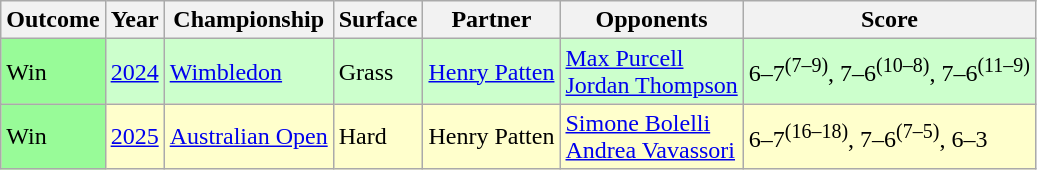<table class="sortable wikitable">
<tr>
<th>Outcome</th>
<th>Year</th>
<th>Championship</th>
<th>Surface</th>
<th>Partner</th>
<th>Opponents</th>
<th class=unsortable>Score</th>
</tr>
<tr style=background:#cfc>
<td bgcolor=98FB98>Win</td>
<td><a href='#'>2024</a></td>
<td><a href='#'>Wimbledon</a></td>
<td>Grass</td>
<td> <a href='#'>Henry Patten</a></td>
<td> <a href='#'>Max Purcell</a><br> <a href='#'>Jordan Thompson</a></td>
<td>6–7<sup>(7–9)</sup>, 7–6<sup>(10–8)</sup>, 7–6<sup>(11–9)</sup></td>
</tr>
<tr style="background:#FFFFCC;">
<td bgcolor=98FB98>Win</td>
<td><a href='#'>2025</a></td>
<td><a href='#'>Australian Open</a></td>
<td>Hard</td>
<td> Henry Patten</td>
<td> <a href='#'>Simone Bolelli</a><br> <a href='#'>Andrea Vavassori</a></td>
<td>6–7<sup>(16–18)</sup>, 7–6<sup>(7–5)</sup>, 6–3</td>
</tr>
</table>
